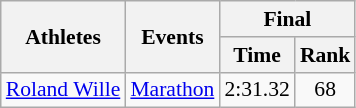<table class=wikitable style=font-size:90%>
<tr>
<th rowspan=2>Athletes</th>
<th rowspan=2>Events</th>
<th colspan=2>Final</th>
</tr>
<tr>
<th>Time</th>
<th>Rank</th>
</tr>
<tr>
<td><a href='#'>Roland Wille</a></td>
<td><a href='#'>Marathon</a></td>
<td align=center>2:31.32</td>
<td align=center>68</td>
</tr>
</table>
